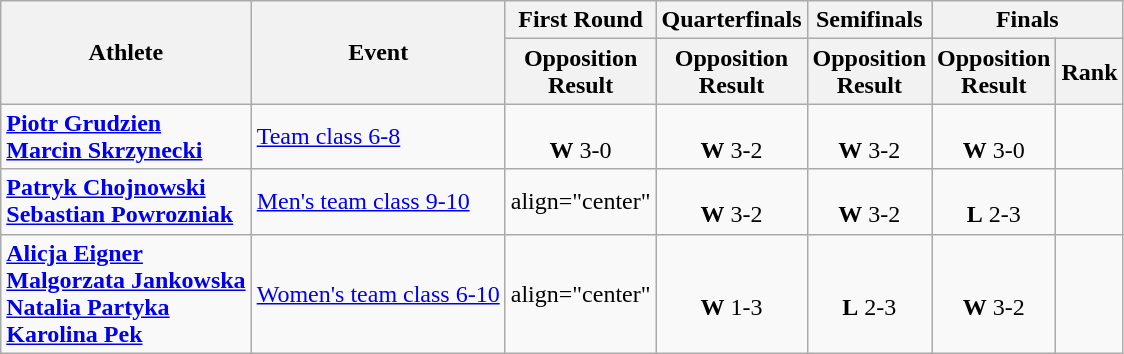<table class=wikitable>
<tr>
<th rowspan="2">Athlete</th>
<th rowspan="2">Event</th>
<th>First Round</th>
<th>Quarterfinals</th>
<th>Semifinals</th>
<th colspan="2">Finals</th>
</tr>
<tr>
<th>Opposition<br>Result</th>
<th>Opposition<br>Result</th>
<th>Opposition<br>Result</th>
<th>Opposition<br>Result</th>
<th>Rank</th>
</tr>
<tr>
<td><strong><a href='#'>Piotr Grudzien</a></strong><br> <strong><a href='#'>Marcin Skrzynecki</a></strong></td>
<td><a href='#'>Team class 6-8</a></td>
<td align="center"><br><strong>W</strong> 3-0</td>
<td align="center"><br><strong>W</strong> 3-2</td>
<td align="center"><br><strong>W</strong> 3-2</td>
<td align="center"><br><strong>W</strong> 3-0</td>
<td align="center"></td>
</tr>
<tr>
<td><strong><a href='#'>Patryk Chojnowski</a></strong><br> <strong><a href='#'>Sebastian Powrozniak</a></strong></td>
<td><a href='#'>Men's team class 9-10</a></td>
<td>align="center" </td>
<td align="center"><br><strong>W</strong> 3-2</td>
<td align="center"><br><strong>W</strong> 3-2</td>
<td align="center"><br><strong>L</strong> 2-3</td>
<td align="center"></td>
</tr>
<tr>
<td><strong><a href='#'>Alicja Eigner</a></strong><br> <strong><a href='#'>Malgorzata Jankowska</a></strong><br> <strong><a href='#'>Natalia Partyka</a></strong><br> <strong><a href='#'>Karolina Pek</a></strong></td>
<td><a href='#'>Women's team class 6-10</a></td>
<td>align="center" </td>
<td align="center"><br><strong>W</strong> 1-3</td>
<td align="center"><br><strong>L</strong> 2-3</td>
<td align="center"><br><strong>W</strong> 3-2</td>
<td align="center"></td>
</tr>
</table>
